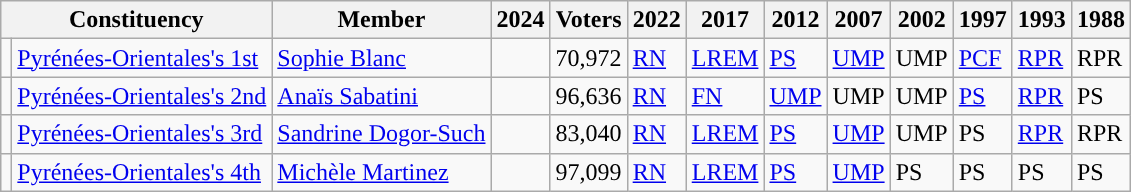<table class="wikitable sortable">
<tr>
<th colspan="2">Constituency</th>
<th>Member</th>
<th>2024</th>
<th>Voters</th>
<th>2022</th>
<th>2017</th>
<th>2012</th>
<th>2007</th>
<th>2002</th>
<th>1997</th>
<th>1993</th>
<th>1988</th>
</tr>
<tr>
<td style="background-color: "></td>
<td><a href='#'>Pyrénées-Orientales's 1st</a></td>
<td><a href='#'>Sophie Blanc</a></td>
<td></td>
<td>70,972</td>
<td><a href='#'>RN</a></td>
<td><a href='#'>LREM</a></td>
<td><a href='#'>PS</a></td>
<td><a href='#'>UMP</a></td>
<td>UMP</td>
<td><a href='#'>PCF</a></td>
<td><a href='#'>RPR</a></td>
<td>RPR</td>
</tr>
<tr>
<td style="background-color: "></td>
<td><a href='#'>Pyrénées-Orientales's 2nd</a></td>
<td><a href='#'>Anaïs Sabatini</a></td>
<td></td>
<td>96,636</td>
<td><a href='#'>RN</a></td>
<td><a href='#'>FN</a></td>
<td><a href='#'>UMP</a></td>
<td>UMP</td>
<td>UMP</td>
<td><a href='#'>PS</a></td>
<td><a href='#'>RPR</a></td>
<td>PS</td>
</tr>
<tr>
<td style="background-color: "></td>
<td><a href='#'>Pyrénées-Orientales's 3rd</a></td>
<td><a href='#'>Sandrine Dogor-Such</a></td>
<td></td>
<td>83,040</td>
<td><a href='#'>RN</a></td>
<td><a href='#'>LREM</a></td>
<td><a href='#'>PS</a></td>
<td><a href='#'>UMP</a></td>
<td>UMP</td>
<td>PS</td>
<td><a href='#'>RPR</a></td>
<td>RPR</td>
</tr>
<tr>
<td style="background-color: "></td>
<td><a href='#'>Pyrénées-Orientales's 4th</a></td>
<td><a href='#'>Michèle Martinez</a></td>
<td></td>
<td>97,099</td>
<td><a href='#'>RN</a></td>
<td><a href='#'>LREM</a></td>
<td><a href='#'>PS</a></td>
<td><a href='#'>UMP</a></td>
<td>PS</td>
<td>PS</td>
<td>PS</td>
<td>PS</td>
</tr>
</table>
